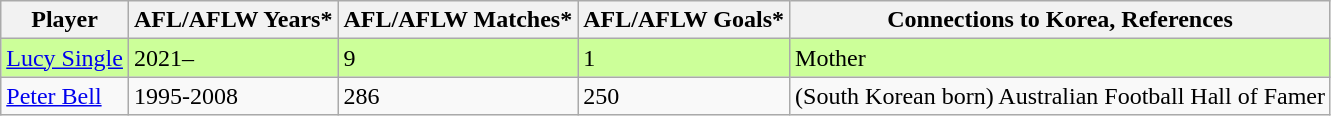<table class="wikitable sortable">
<tr>
<th>Player</th>
<th>AFL/AFLW Years*</th>
<th>AFL/AFLW Matches*</th>
<th>AFL/AFLW Goals*</th>
<th>Connections to Korea, References</th>
</tr>
<tr bgcolor=#CCFF99>
<td><a href='#'>Lucy Single</a></td>
<td>2021–</td>
<td>9</td>
<td>1</td>
<td>Mother</td>
</tr>
<tr>
<td><a href='#'>Peter Bell</a></td>
<td>1995-2008</td>
<td>286</td>
<td>250</td>
<td>(South Korean born) Australian Football Hall of Famer</td>
</tr>
</table>
